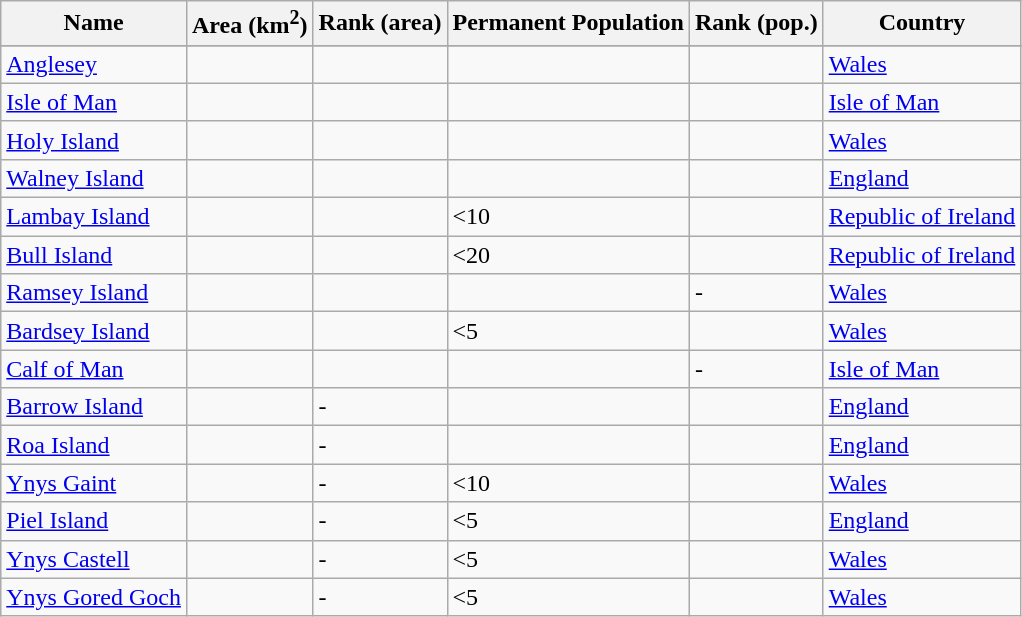<table class="wikitable sortable">
<tr>
<th>Name</th>
<th>Area (km<sup>2</sup>)</th>
<th>Rank (area)</th>
<th>Permanent Population</th>
<th>Rank (pop.)</th>
<th>Country</th>
</tr>
<tr>
</tr>
<tr>
<td><a href='#'>Anglesey</a></td>
<td></td>
<td></td>
<td></td>
<td></td>
<td><a href='#'>Wales</a></td>
</tr>
<tr>
<td><a href='#'>Isle of Man</a></td>
<td></td>
<td></td>
<td></td>
<td></td>
<td><a href='#'>Isle of Man</a></td>
</tr>
<tr>
<td><a href='#'>Holy Island</a></td>
<td></td>
<td></td>
<td></td>
<td></td>
<td><a href='#'>Wales</a></td>
</tr>
<tr>
<td><a href='#'>Walney Island</a></td>
<td></td>
<td></td>
<td></td>
<td></td>
<td><a href='#'>England</a></td>
</tr>
<tr>
<td><a href='#'>Lambay Island</a></td>
<td></td>
<td></td>
<td><10</td>
<td></td>
<td><a href='#'>Republic of Ireland</a></td>
</tr>
<tr>
<td><a href='#'>Bull Island</a></td>
<td></td>
<td></td>
<td><20</td>
<td></td>
<td><a href='#'>Republic of Ireland</a></td>
</tr>
<tr>
<td><a href='#'>Ramsey Island</a></td>
<td></td>
<td></td>
<td></td>
<td>-</td>
<td><a href='#'>Wales</a></td>
</tr>
<tr>
<td><a href='#'>Bardsey Island</a></td>
<td></td>
<td></td>
<td><5</td>
<td></td>
<td><a href='#'>Wales</a></td>
</tr>
<tr>
<td><a href='#'>Calf of Man</a></td>
<td></td>
<td></td>
<td></td>
<td>-</td>
<td><a href='#'>Isle of Man</a></td>
</tr>
<tr>
<td><a href='#'>Barrow Island</a></td>
<td></td>
<td>-</td>
<td></td>
<td></td>
<td><a href='#'>England</a></td>
</tr>
<tr>
<td><a href='#'>Roa Island</a></td>
<td></td>
<td>-</td>
<td></td>
<td></td>
<td><a href='#'>England</a></td>
</tr>
<tr>
<td><a href='#'>Ynys Gaint</a></td>
<td></td>
<td>-</td>
<td><10</td>
<td></td>
<td><a href='#'>Wales</a></td>
</tr>
<tr>
<td><a href='#'>Piel Island</a></td>
<td></td>
<td>-</td>
<td><5</td>
<td></td>
<td><a href='#'>England</a></td>
</tr>
<tr>
<td><a href='#'>Ynys Castell</a></td>
<td></td>
<td>-</td>
<td><5</td>
<td></td>
<td><a href='#'>Wales</a></td>
</tr>
<tr>
<td><a href='#'>Ynys Gored Goch</a></td>
<td></td>
<td>-</td>
<td><5</td>
<td></td>
<td><a href='#'>Wales</a></td>
</tr>
</table>
